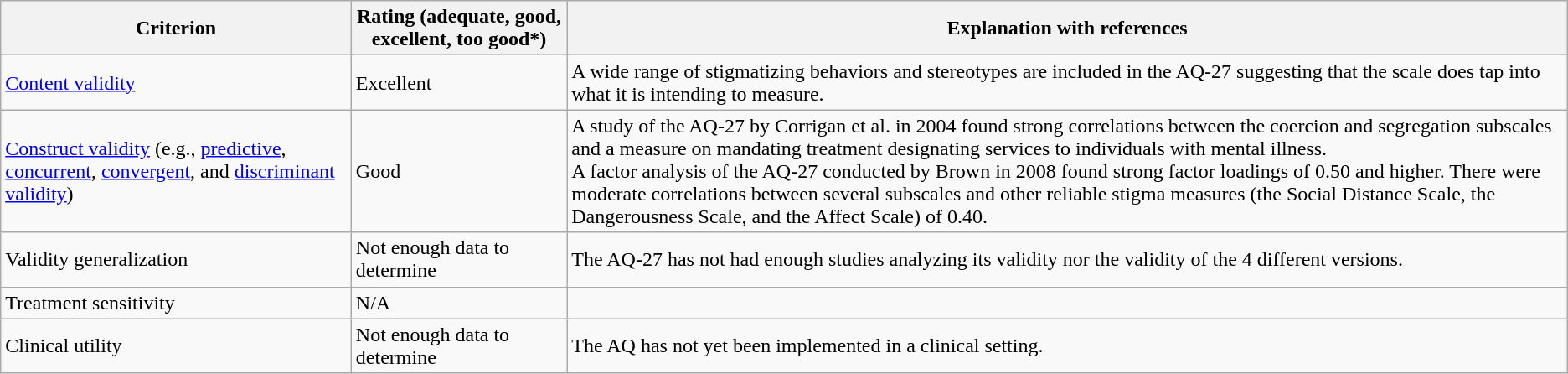<table class="wikitable">
<tr>
<th>Criterion</th>
<th>Rating (adequate, good, excellent, too good*)</th>
<th>Explanation with references</th>
</tr>
<tr>
<td><a href='#'>Content validity</a></td>
<td>Excellent</td>
<td>A wide range of stigmatizing behaviors and stereotypes are included in the AQ-27 suggesting that the scale does tap into what it is intending to measure.</td>
</tr>
<tr>
<td><a href='#'>Construct validity</a> (e.g., <a href='#'>predictive</a>, <a href='#'>concurrent</a>, <a href='#'>convergent</a>, and <a href='#'>discriminant validity</a>)</td>
<td>Good</td>
<td>A study of the AQ-27 by Corrigan et al. in 2004 found strong correlations between the coercion and segregation subscales and a measure on mandating treatment designating services to individuals with mental illness.<br>A factor analysis of the AQ-27 conducted by Brown in 2008 found strong factor loadings of 0.50 and higher.  There were moderate correlations between several subscales and other reliable stigma measures (the Social Distance Scale, the Dangerousness Scale, and the Affect Scale) of 0.40.</td>
</tr>
<tr>
<td>Validity generalization</td>
<td>Not enough data to determine</td>
<td>The AQ-27 has not had enough studies analyzing its validity nor the validity of the 4 different versions.</td>
</tr>
<tr>
<td>Treatment sensitivity</td>
<td>N/A</td>
<td></td>
</tr>
<tr>
<td>Clinical utility</td>
<td>Not enough data to determine</td>
<td>The AQ has not yet been implemented in a clinical setting.</td>
</tr>
</table>
